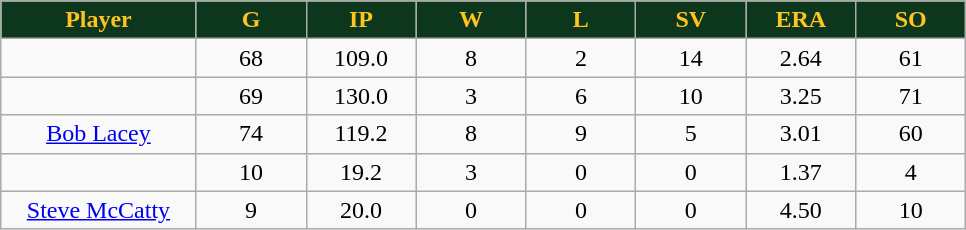<table class="wikitable sortable">
<tr>
<th style="background:#0C371D;color:#ffc322;" width="16%">Player</th>
<th style="background:#0C371D;color:#ffc322;" width="9%">G</th>
<th style="background:#0C371D;color:#ffc322;" width="9%">IP</th>
<th style="background:#0C371D;color:#ffc322;" width="9%">W</th>
<th style="background:#0C371D;color:#ffc322;" width="9%">L</th>
<th style="background:#0C371D;color:#ffc322;" width="9%">SV</th>
<th style="background:#0C371D;color:#ffc322;" width="9%">ERA</th>
<th style="background:#0C371D;color:#ffc322;" width="9%">SO</th>
</tr>
<tr align="center">
<td></td>
<td>68</td>
<td>109.0</td>
<td>8</td>
<td>2</td>
<td>14</td>
<td>2.64</td>
<td>61</td>
</tr>
<tr align="center">
<td></td>
<td>69</td>
<td>130.0</td>
<td>3</td>
<td>6</td>
<td>10</td>
<td>3.25</td>
<td>71</td>
</tr>
<tr align=center>
<td><a href='#'>Bob Lacey</a></td>
<td>74</td>
<td>119.2</td>
<td>8</td>
<td>9</td>
<td>5</td>
<td>3.01</td>
<td>60</td>
</tr>
<tr align=center>
<td></td>
<td>10</td>
<td>19.2</td>
<td>3</td>
<td>0</td>
<td>0</td>
<td>1.37</td>
<td>4</td>
</tr>
<tr align="center">
<td><a href='#'>Steve McCatty</a></td>
<td>9</td>
<td>20.0</td>
<td>0</td>
<td>0</td>
<td>0</td>
<td>4.50</td>
<td>10</td>
</tr>
</table>
